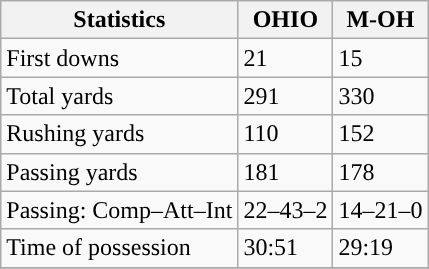<table class="wikitable" style="float: left;">
<tr>
<th>Statistics</th>
<th>OHIO</th>
<th>M-OH</th>
</tr>
<tr>
<td>First downs</td>
<td>21</td>
<td>15</td>
</tr>
<tr>
<td>Total yards</td>
<td>291</td>
<td>330</td>
</tr>
<tr>
<td>Rushing yards</td>
<td>110</td>
<td>152</td>
</tr>
<tr>
<td>Passing yards</td>
<td>181</td>
<td>178</td>
</tr>
<tr>
<td>Passing: Comp–Att–Int</td>
<td>22–43–2</td>
<td>14–21–0</td>
</tr>
<tr>
<td>Time of possession</td>
<td>30:51</td>
<td>29:19</td>
</tr>
<tr>
</tr>
</table>
